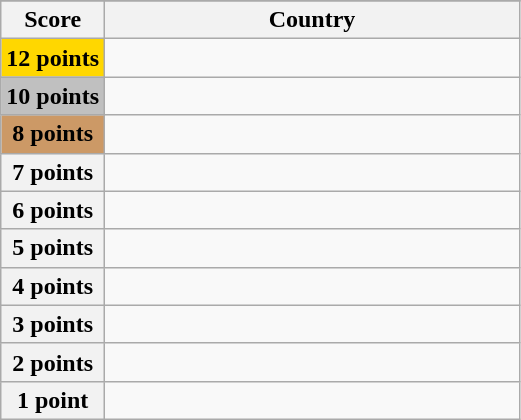<table class="wikitable">
<tr>
</tr>
<tr>
<th scope="col" width="20%">Score</th>
<th scope="col">Country</th>
</tr>
<tr>
<th scope="row" style="background:gold">12 points</th>
<td></td>
</tr>
<tr>
<th scope="row" style="background:silver">10 points</th>
<td></td>
</tr>
<tr>
<th scope="row" style="background:#CC9966">8 points</th>
<td></td>
</tr>
<tr>
<th scope="row">7 points</th>
<td></td>
</tr>
<tr>
<th scope="row">6 points</th>
<td></td>
</tr>
<tr>
<th scope="row">5 points</th>
<td></td>
</tr>
<tr>
<th scope="row">4 points</th>
<td></td>
</tr>
<tr>
<th scope="row">3 points</th>
<td></td>
</tr>
<tr>
<th scope="row">2 points</th>
<td></td>
</tr>
<tr>
<th scope="row">1 point</th>
<td></td>
</tr>
</table>
